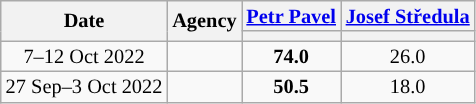<table class="wikitable" style=text-align:center;font-size:85%;line-height:14px;">
<tr>
<th rowspan="2">Date</th>
<th rowspan="2">Agency</th>
<th><a href='#'>Petr Pavel</a></th>
<th><a href='#'>Josef Středula</a></th>
</tr>
<tr>
<th style="background:"></th>
<th style="background:"></th>
</tr>
<tr>
<td>7–12 Oct 2022</td>
<td></td>
<td><strong>74.0</strong></td>
<td>26.0</td>
</tr>
<tr>
<td>27 Sep–3 Oct 2022</td>
<td></td>
<td><strong>50.5</strong></td>
<td>18.0</td>
</tr>
</table>
